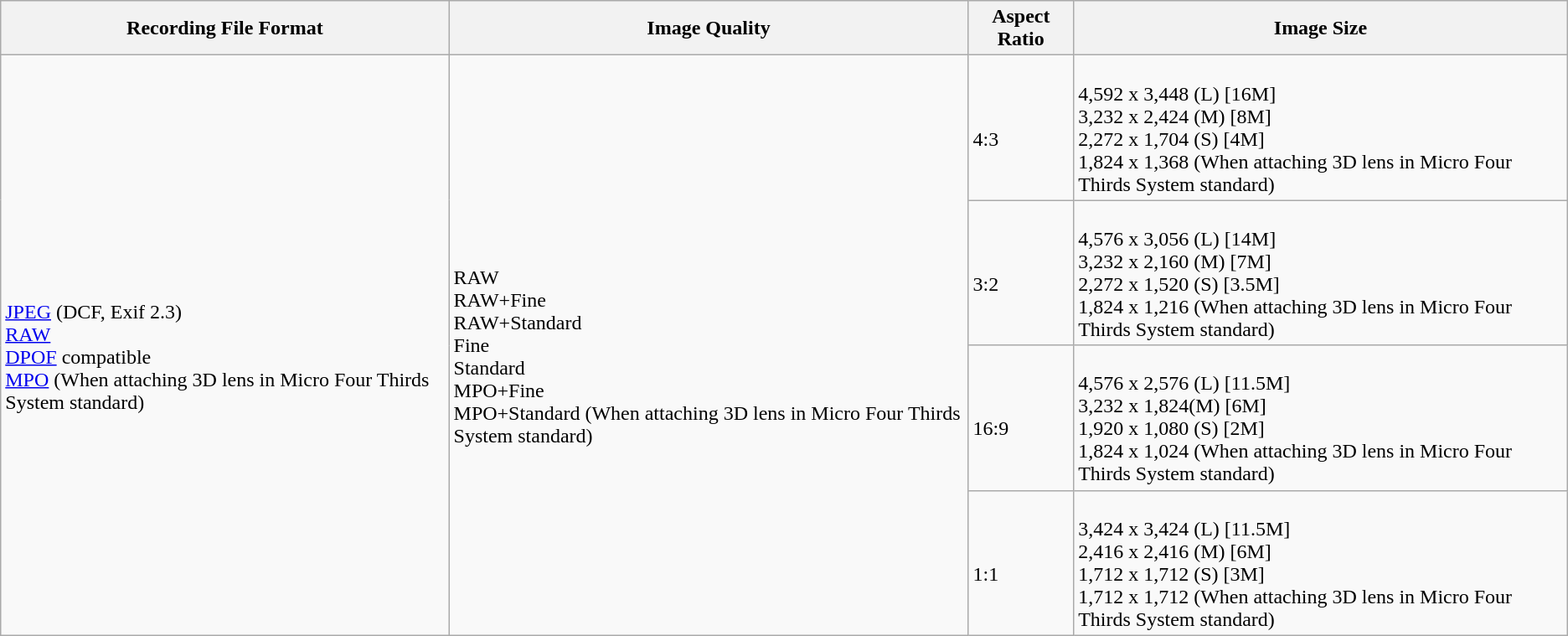<table class="wikitable plainlinks">
<tr>
<th>Recording File Format</th>
<th>Image Quality</th>
<th>Aspect Ratio</th>
<th>Image Size</th>
</tr>
<tr>
<td rowspan="4"><br><a href='#'>JPEG</a> (DCF, Exif 2.3)<br>
<a href='#'>RAW</a><br>
<a href='#'>DPOF</a> compatible<br>
<a href='#'>MPO</a> (When attaching 3D lens in Micro Four Thirds System standard)</td>
<td rowspan="4"><br>RAW<br>
RAW+Fine<br>
RAW+Standard<br>
Fine<br>
Standard<br>
MPO+Fine<br>
MPO+Standard (When attaching 3D lens in Micro Four Thirds System standard)</td>
<td><br>4:3</td>
<td><br>4,592 x 3,448 (L) [16M]<br>
3,232 x 2,424 (M) [8M]<br>
2,272 x 1,704 (S) [4M]<br>
1,824 x 1,368 (When attaching 3D lens in Micro Four Thirds System standard)</td>
</tr>
<tr>
<td><br>3:2</td>
<td><br>4,576 x 3,056 (L) [14M]<br>
3,232 x 2,160 (M) [7M]<br>
2,272 x 1,520 (S) [3.5M]<br>
1,824 x 1,216 (When attaching 3D lens in Micro Four Thirds System standard)</td>
</tr>
<tr>
<td><br>16:9</td>
<td><br>4,576 x 2,576 (L) [11.5M]<br>
3,232 x 1,824(M) [6M]<br>
1,920 x 1,080 (S) [2M]<br>
1,824 x 1,024 (When attaching 3D lens in Micro Four Thirds System standard)</td>
</tr>
<tr>
<td><br>1:1</td>
<td><br>3,424 x 3,424 (L) [11.5M]<br>
2,416 x 2,416 (M) [6M]<br>
1,712 x 1,712 (S) [3M]<br>
1,712 x 1,712 (When attaching 3D lens in Micro Four Thirds System standard)</td>
</tr>
</table>
